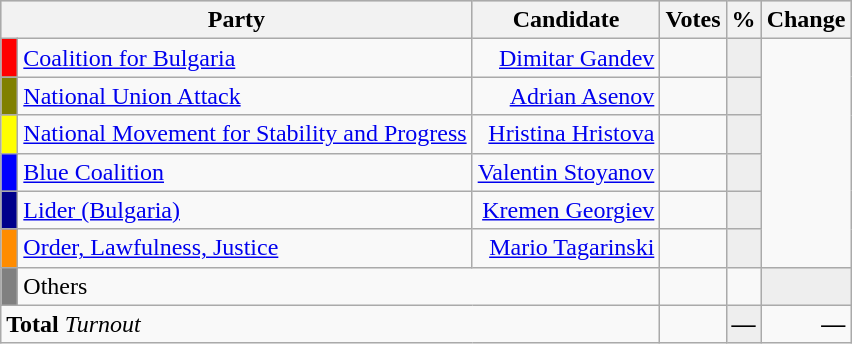<table class="wikitable" border="1">
<tr style="background-color:#C9C9C9">
<th align=left colspan=2 valign=top>Party</th>
<th align-right>Candidate</th>
<th align-right>Votes</th>
<th align=right>%</th>
<th align=right>Change</th>
</tr>
<tr>
<td bgcolor="red"> </td>
<td align=left><a href='#'>Coalition for Bulgaria</a></td>
<td align=right><a href='#'>Dimitar Gandev</a></td>
<td align=right></td>
<td align=right style="background-color:#EEEEEE"></td>
</tr>
<tr>
<td bgcolor="#808000"> </td>
<td align=left><a href='#'>National Union Attack</a></td>
<td align=right><a href='#'>Adrian Asenov</a></td>
<td align=right></td>
<td align=right style="background-color:#EEEEEE"></td>
</tr>
<tr>
<td bgcolor="yellow"> </td>
<td align=left><a href='#'>National Movement for Stability and Progress</a></td>
<td align=right><a href='#'>Hristina Hristova</a></td>
<td align=right></td>
<td align=right style="background-color:#EEEEEE"></td>
</tr>
<tr>
<td bgcolor="blue"> </td>
<td align=left><a href='#'>Blue Coalition</a></td>
<td align=right><a href='#'>Valentin Stoyanov</a></td>
<td align=right></td>
<td align=right style="background-color:#EEEEEE"></td>
</tr>
<tr>
<td bgcolor="darkblue"> </td>
<td align=left><a href='#'>Lider (Bulgaria)</a></td>
<td align=right><a href='#'>Kremen Georgiev</a></td>
<td align=right></td>
<td align=right style="background-color:#EEEEEE"></td>
</tr>
<tr>
<td bgcolor="darkorange"> </td>
<td align=left><a href='#'>Order, Lawfulness, Justice</a></td>
<td align=right><a href='#'>Mario Tagarinski</a></td>
<td align=right></td>
<td align=right style="background-color:#EEEEEE"></td>
</tr>
<tr>
<td bgcolor="grey"> </td>
<td align=left colspan=2>Others</td>
<td align=right></td>
<td align=right></td>
<td align=right style="background-color:#EEEEEE"></td>
</tr>
<tr>
<td align=left colspan=3><strong>Total</strong>      <em> Turnout</em></td>
<td align=right></td>
<td align=right style="background-color:#EEEEEE"><strong>—</strong></td>
<td align=right><strong>—</strong></td>
</tr>
</table>
